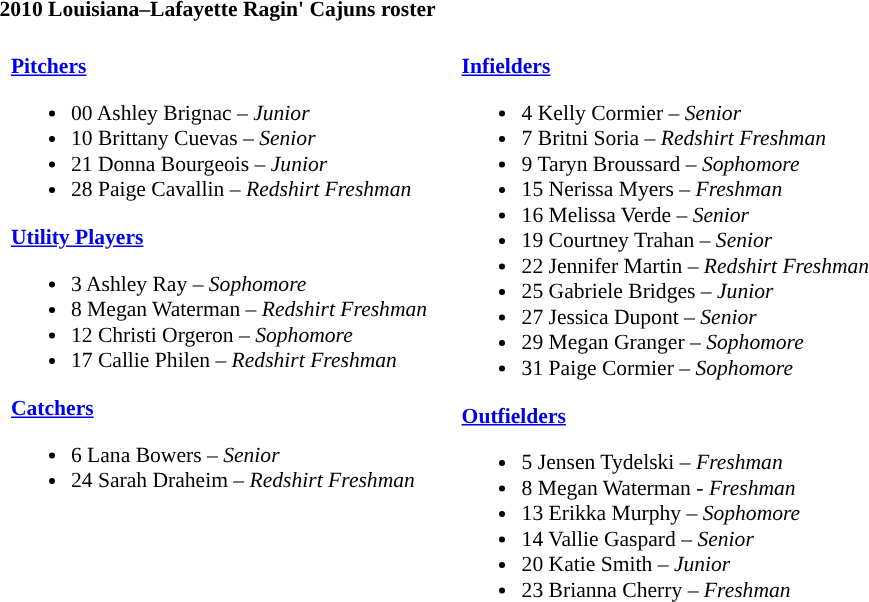<table class="toccolours" style="text-align: left; font-size:90%;">
<tr>
<th colspan="9">2010 Louisiana–Lafayette Ragin' Cajuns roster</th>
</tr>
<tr>
<td width="03"> </td>
<td valign="top"><br><strong><a href='#'>Pitchers</a></strong><ul><li>00 Ashley Brignac – <em>Junior</em></li><li>10 Brittany Cuevas – <em>Senior</em></li><li>21 Donna Bourgeois – <em>Junior</em></li><li>28 Paige Cavallin – <em>Redshirt Freshman</em></li></ul><strong><a href='#'>Utility Players</a></strong><ul><li>3 Ashley Ray – <em>Sophomore</em></li><li>8 Megan Waterman – <em>Redshirt Freshman</em></li><li>12 Christi Orgeron – <em>Sophomore</em></li><li>17 Callie Philen – <em>Redshirt Freshman</em></li></ul><strong><a href='#'>Catchers</a></strong><ul><li>6 Lana Bowers – <em>Senior</em></li><li>24 Sarah Draheim – <em>Redshirt Freshman</em></li></ul></td>
<td width="15"> </td>
<td valign="top"><br><strong><a href='#'>Infielders</a></strong><ul><li>4 Kelly Cormier – <em>Senior</em></li><li>7 Britni Soria – <em>Redshirt Freshman</em></li><li>9 Taryn Broussard – <em>Sophomore</em></li><li>15 Nerissa Myers – <em>Freshman</em></li><li>16 Melissa Verde – <em>Senior</em></li><li>19 Courtney Trahan – <em>Senior</em></li><li>22 Jennifer Martin – <em>Redshirt Freshman</em></li><li>25 Gabriele Bridges – <em>Junior</em></li><li>27 Jessica Dupont – <em>Senior</em></li><li>29 Megan Granger – <em>Sophomore</em></li><li>31 Paige Cormier – <em>Sophomore</em></li></ul><strong><a href='#'>Outfielders</a></strong><ul><li>5 Jensen Tydelski – <em>Freshman</em></li><li>8 Megan Waterman - <em>Freshman</em></li><li>13 Erikka Murphy – <em>Sophomore</em></li><li>14 Vallie Gaspard – <em>Senior</em></li><li>20 Katie Smith – <em>Junior</em></li><li>23 Brianna Cherry – <em>Freshman</em></li></ul></td>
</tr>
</table>
